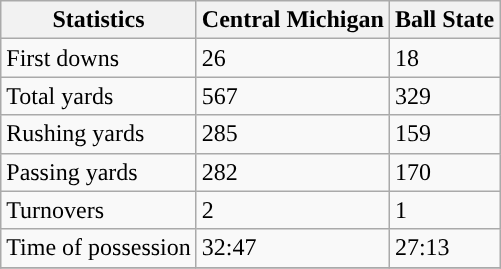<table class="wikitable">
<tr>
<th>Statistics</th>
<th>Central Michigan</th>
<th>Ball State</th>
</tr>
<tr>
<td>First downs</td>
<td>26</td>
<td>18</td>
</tr>
<tr>
<td>Total yards</td>
<td>567</td>
<td>329</td>
</tr>
<tr>
<td>Rushing yards</td>
<td>285</td>
<td>159</td>
</tr>
<tr>
<td>Passing yards</td>
<td>282</td>
<td>170</td>
</tr>
<tr>
<td>Turnovers</td>
<td>2</td>
<td>1</td>
</tr>
<tr>
<td>Time of possession</td>
<td>32:47</td>
<td>27:13</td>
</tr>
<tr>
</tr>
</table>
